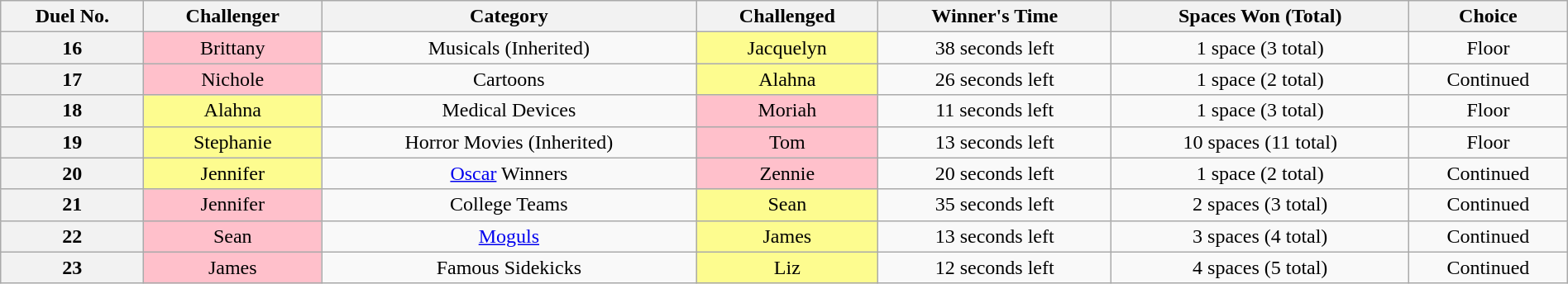<table class="wikitable sortable mw-collapsible mw-collapsed" style="text-align:center; width:100%">
<tr>
<th scope="col">Duel No.</th>
<th scope="col">Challenger</th>
<th scope="col">Category</th>
<th scope="col">Challenged</th>
<th scope="col">Winner's Time</th>
<th scope="col">Spaces Won (Total)</th>
<th scope="col">Choice</th>
</tr>
<tr>
<th>16</th>
<td style="background:pink;">Brittany</td>
<td>Musicals (Inherited)</td>
<td style="background:#fdfc8f;">Jacquelyn</td>
<td>38 seconds left</td>
<td>1 space (3 total)</td>
<td>Floor</td>
</tr>
<tr>
<th>17</th>
<td style="background:pink;">Nichole</td>
<td>Cartoons</td>
<td style="background:#fdfc8f;">Alahna</td>
<td>26 seconds left</td>
<td>1 space (2 total)</td>
<td>Continued</td>
</tr>
<tr>
<th>18</th>
<td style="background:#fdfc8f;">Alahna</td>
<td>Medical Devices</td>
<td style="background:pink;">Moriah</td>
<td>11 seconds left</td>
<td>1 space (3 total)</td>
<td>Floor</td>
</tr>
<tr>
<th>19</th>
<td style="background:#fdfc8f;">Stephanie</td>
<td>Horror Movies (Inherited)</td>
<td style="background:pink;">Tom</td>
<td>13 seconds left</td>
<td>10 spaces (11 total)</td>
<td>Floor</td>
</tr>
<tr>
<th>20</th>
<td style="background:#fdfc8f;">Jennifer</td>
<td><a href='#'>Oscar</a> Winners</td>
<td style="background:pink;">Zennie</td>
<td>20 seconds left</td>
<td>1 space (2 total)</td>
<td>Continued</td>
</tr>
<tr>
<th>21</th>
<td style="background:pink;">Jennifer</td>
<td>College Teams</td>
<td style="background:#fdfc8f;">Sean</td>
<td>35 seconds left</td>
<td>2 spaces (3 total)</td>
<td>Continued</td>
</tr>
<tr>
<th>22</th>
<td style="background:pink;">Sean</td>
<td><a href='#'>Moguls</a></td>
<td style="background:#fdfc8f;">James</td>
<td>13 seconds left</td>
<td>3 spaces (4 total)</td>
<td>Continued</td>
</tr>
<tr>
<th>23</th>
<td style="background:pink;">James</td>
<td>Famous Sidekicks</td>
<td style="background:#fdfc8f;">Liz</td>
<td>12 seconds left</td>
<td>4 spaces (5 total)</td>
<td>Continued</td>
</tr>
</table>
